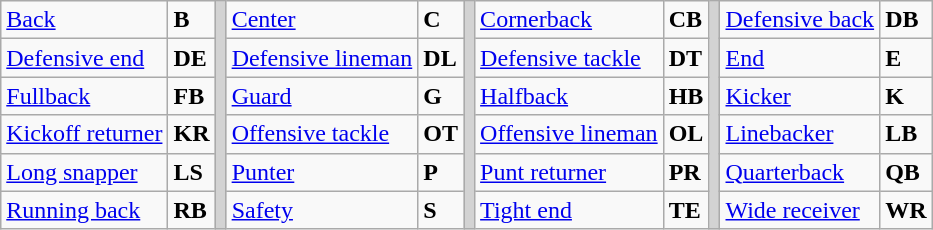<table class="wikitable">
<tr>
<td><a href='#'>Back</a></td>
<td><strong>B</strong></td>
<td rowSpan="6" style="background-color:lightgrey;"></td>
<td><a href='#'>Center</a></td>
<td><strong>C</strong></td>
<td rowSpan="6" style="background-color:lightgrey;"></td>
<td><a href='#'>Cornerback</a></td>
<td><strong>CB</strong></td>
<td rowSpan="6" style="background-color:lightgrey;"></td>
<td><a href='#'>Defensive back</a></td>
<td><strong>DB</strong></td>
</tr>
<tr>
<td><a href='#'>Defensive end</a></td>
<td><strong>DE</strong></td>
<td><a href='#'>Defensive lineman</a></td>
<td><strong>DL</strong></td>
<td><a href='#'>Defensive tackle</a></td>
<td><strong>DT</strong></td>
<td><a href='#'>End</a></td>
<td><strong>E</strong></td>
</tr>
<tr>
<td><a href='#'>Fullback</a></td>
<td><strong>FB</strong></td>
<td><a href='#'>Guard</a></td>
<td><strong>G</strong></td>
<td><a href='#'>Halfback</a></td>
<td><strong>HB</strong></td>
<td><a href='#'>Kicker</a></td>
<td><strong>K</strong></td>
</tr>
<tr>
<td><a href='#'>Kickoff returner</a></td>
<td><strong>KR</strong></td>
<td><a href='#'>Offensive tackle</a></td>
<td><strong>OT</strong></td>
<td><a href='#'>Offensive lineman</a></td>
<td><strong>OL</strong></td>
<td><a href='#'>Linebacker</a></td>
<td><strong>LB</strong></td>
</tr>
<tr>
<td><a href='#'>Long snapper</a></td>
<td><strong>LS</strong></td>
<td><a href='#'>Punter</a></td>
<td><strong>P</strong></td>
<td><a href='#'>Punt returner</a></td>
<td><strong>PR</strong></td>
<td><a href='#'>Quarterback</a></td>
<td><strong>QB</strong></td>
</tr>
<tr>
<td><a href='#'>Running back</a></td>
<td><strong>RB</strong></td>
<td><a href='#'>Safety</a></td>
<td><strong>S</strong></td>
<td><a href='#'>Tight end</a></td>
<td><strong>TE</strong></td>
<td><a href='#'>Wide receiver</a></td>
<td><strong>WR</strong></td>
</tr>
</table>
